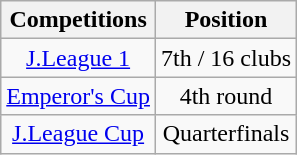<table class="wikitable" style="text-align:center;">
<tr>
<th>Competitions</th>
<th>Position</th>
</tr>
<tr>
<td><a href='#'>J.League 1</a></td>
<td>7th / 16 clubs</td>
</tr>
<tr>
<td><a href='#'>Emperor's Cup</a></td>
<td>4th round</td>
</tr>
<tr>
<td><a href='#'>J.League Cup</a></td>
<td>Quarterfinals</td>
</tr>
</table>
